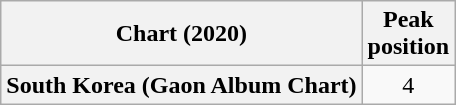<table class="wikitable plainrowheaders" style="text-align:center">
<tr>
<th>Chart (2020)</th>
<th>Peak<br>position</th>
</tr>
<tr>
<th scope="row">South Korea (Gaon Album Chart)</th>
<td>4</td>
</tr>
</table>
